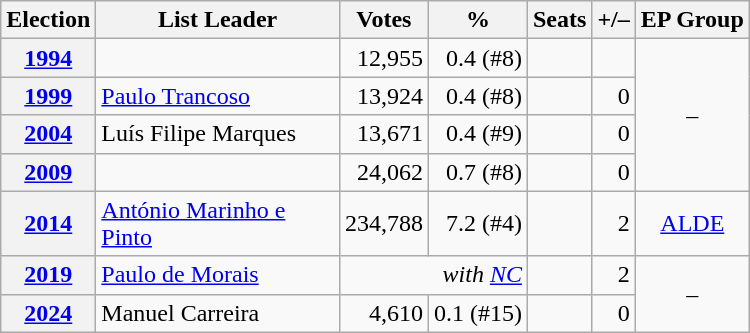<table class="wikitable" style="text-align:right;">
<tr>
<th>Election</th>
<th width="155px">List Leader</th>
<th>Votes</th>
<th>%</th>
<th>Seats</th>
<th>+/–</th>
<th>EP Group</th>
</tr>
<tr>
<th><a href='#'>1994</a></th>
<td></td>
<td>12,955</td>
<td>0.4 (#8)</td>
<td></td>
<td></td>
<td rowspan=4 align=center>–</td>
</tr>
<tr>
<th><a href='#'>1999</a></th>
<td align=left><a href='#'>Paulo Trancoso</a></td>
<td>13,924</td>
<td>0.4 (#8)</td>
<td></td>
<td>0</td>
</tr>
<tr>
<th><a href='#'>2004</a></th>
<td align=left>Luís Filipe Marques</td>
<td>13,671</td>
<td>0.4 (#9)</td>
<td></td>
<td>0</td>
</tr>
<tr>
<th><a href='#'>2009</a></th>
<td align=left></td>
<td>24,062</td>
<td>0.7 (#8)</td>
<td></td>
<td>0</td>
</tr>
<tr>
<th><a href='#'>2014</a></th>
<td align=left><a href='#'>António Marinho e Pinto</a></td>
<td>234,788</td>
<td>7.2 (#4)</td>
<td></td>
<td>2</td>
<td align=center><a href='#'>ALDE</a></td>
</tr>
<tr>
<th><a href='#'>2019</a></th>
<td align=left><a href='#'>Paulo de Morais</a></td>
<td colspan=2><em>with <a href='#'>NC</a></em></td>
<td></td>
<td>2</td>
<td rowspan=2 align=center>–</td>
</tr>
<tr>
<th><a href='#'>2024</a></th>
<td align=left>Manuel Carreira</td>
<td>4,610</td>
<td>0.1 (#15)</td>
<td></td>
<td>0</td>
</tr>
</table>
